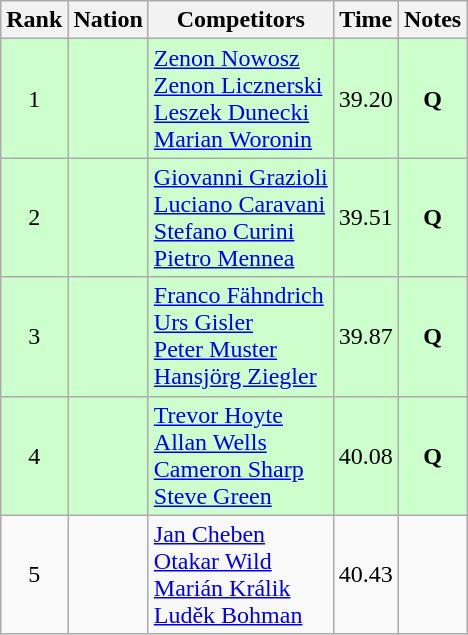<table class="wikitable sortable" style="text-align:center">
<tr>
<th>Rank</th>
<th>Nation</th>
<th>Competitors</th>
<th>Time</th>
<th>Notes</th>
</tr>
<tr bgcolor=ccffcc>
<td>1</td>
<td align=left></td>
<td align=left><a href='#'>Zenon Nowosz</a><br><a href='#'>Zenon Licznerski</a><br><a href='#'>Leszek Dunecki</a><br><a href='#'>Marian Woronin</a></td>
<td>39.20</td>
<td><strong>Q</strong></td>
</tr>
<tr bgcolor=ccffcc>
<td>2</td>
<td align=left></td>
<td align=left><a href='#'>Giovanni Grazioli</a><br><a href='#'>Luciano Caravani</a><br><a href='#'>Stefano Curini</a><br><a href='#'>Pietro Mennea</a></td>
<td>39.51</td>
<td><strong>Q</strong></td>
</tr>
<tr bgcolor=ccffcc>
<td>3</td>
<td align=left></td>
<td align=left><a href='#'>Franco Fähndrich</a><br><a href='#'>Urs Gisler</a><br><a href='#'>Peter Muster</a><br><a href='#'>Hansjörg Ziegler</a></td>
<td>39.87</td>
<td><strong>Q</strong></td>
</tr>
<tr bgcolor=ccffcc>
<td>4</td>
<td align=left></td>
<td align=left><a href='#'>Trevor Hoyte</a><br><a href='#'>Allan Wells</a><br><a href='#'>Cameron Sharp</a><br><a href='#'>Steve Green</a></td>
<td>40.08</td>
<td><strong>Q</strong></td>
</tr>
<tr>
<td>5</td>
<td align=left></td>
<td align=left><a href='#'>Jan Cheben</a><br><a href='#'>Otakar Wild</a><br><a href='#'>Marián Králik</a><br><a href='#'>Luděk Bohman</a></td>
<td>40.43</td>
<td></td>
</tr>
</table>
